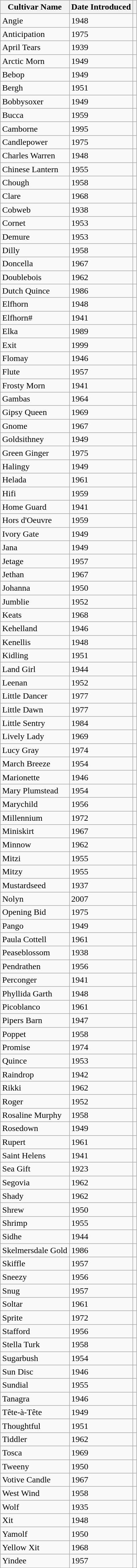<table class="wikitable">
<tr>
<th>Cultivar Name</th>
<th>Date Introduced</th>
<th></th>
</tr>
<tr>
<td>Angie</td>
<td>1948</td>
<td></td>
</tr>
<tr>
<td>Anticipation</td>
<td>1975</td>
<td></td>
</tr>
<tr>
<td>April Tears</td>
<td>1939</td>
<td></td>
</tr>
<tr>
<td>Arctic Morn</td>
<td>1949</td>
<td></td>
</tr>
<tr>
<td>Bebop</td>
<td>1949</td>
<td></td>
</tr>
<tr>
<td>Bergh</td>
<td>1951</td>
<td></td>
</tr>
<tr>
<td>Bobbysoxer</td>
<td>1949</td>
<td></td>
</tr>
<tr>
<td>Bucca</td>
<td>1959</td>
<td></td>
</tr>
<tr>
<td>Camborne</td>
<td>1995</td>
<td></td>
</tr>
<tr>
<td>Candlepower</td>
<td>1975</td>
<td></td>
</tr>
<tr>
<td>Charles Warren</td>
<td>1948</td>
<td></td>
</tr>
<tr>
<td>Chinese Lantern</td>
<td>1955</td>
<td></td>
</tr>
<tr>
<td>Chough</td>
<td>1958</td>
<td></td>
</tr>
<tr>
<td>Clare</td>
<td>1968</td>
<td></td>
</tr>
<tr>
<td>Cobweb</td>
<td>1938</td>
<td></td>
</tr>
<tr>
<td>Cornet</td>
<td>1953</td>
<td></td>
</tr>
<tr>
<td>Demure</td>
<td>1953</td>
<td></td>
</tr>
<tr>
<td>Dilly</td>
<td>1958</td>
<td></td>
</tr>
<tr>
<td>Doncella</td>
<td>1967</td>
<td></td>
</tr>
<tr>
<td>Doublebois</td>
<td>1962</td>
<td></td>
</tr>
<tr>
<td>Dutch Quince</td>
<td>1986</td>
<td></td>
</tr>
<tr>
<td>Elfhorn</td>
<td>1948</td>
<td></td>
</tr>
<tr>
<td>Elfhorn#</td>
<td>1941</td>
<td></td>
</tr>
<tr>
<td>Elka</td>
<td>1989</td>
<td></td>
</tr>
<tr>
<td>Exit</td>
<td>1999</td>
<td></td>
</tr>
<tr>
<td>Flomay</td>
<td>1946</td>
<td></td>
</tr>
<tr>
<td>Flute</td>
<td>1957</td>
<td></td>
</tr>
<tr>
<td>Frosty Morn</td>
<td>1941</td>
<td></td>
</tr>
<tr>
<td>Gambas</td>
<td>1964</td>
<td></td>
</tr>
<tr>
<td>Gipsy Queen</td>
<td>1969</td>
<td></td>
</tr>
<tr>
<td>Gnome</td>
<td>1967</td>
<td></td>
</tr>
<tr>
<td>Goldsithney</td>
<td>1949</td>
<td></td>
</tr>
<tr>
<td>Green Ginger</td>
<td>1975</td>
<td></td>
</tr>
<tr>
<td>Halingy</td>
<td>1949</td>
<td></td>
</tr>
<tr>
<td>Helada</td>
<td>1961</td>
<td></td>
</tr>
<tr>
<td>Hifi</td>
<td>1959</td>
<td></td>
</tr>
<tr>
<td>Home Guard</td>
<td>1941</td>
<td></td>
</tr>
<tr>
<td>Hors d'Oeuvre</td>
<td>1959</td>
<td></td>
</tr>
<tr>
<td>Ivory Gate</td>
<td>1949</td>
<td></td>
</tr>
<tr>
<td>Jana</td>
<td>1949</td>
<td></td>
</tr>
<tr>
<td>Jetage</td>
<td>1957</td>
<td></td>
</tr>
<tr>
<td>Jethan</td>
<td>1967</td>
<td></td>
</tr>
<tr>
<td>Johanna</td>
<td>1950</td>
<td></td>
</tr>
<tr>
<td>Jumblie</td>
<td>1952</td>
<td></td>
</tr>
<tr>
<td>Keats</td>
<td>1968</td>
<td></td>
</tr>
<tr>
<td>Kehelland</td>
<td>1946</td>
<td></td>
</tr>
<tr>
<td>Kenellis</td>
<td>1948</td>
<td></td>
</tr>
<tr>
<td>Kidling</td>
<td>1951</td>
<td></td>
</tr>
<tr>
<td>Land Girl</td>
<td>1944</td>
<td></td>
</tr>
<tr>
<td>Leenan</td>
<td>1952</td>
<td></td>
</tr>
<tr>
<td>Little Dancer</td>
<td>1977</td>
<td></td>
</tr>
<tr>
<td>Little Dawn</td>
<td>1977</td>
<td></td>
</tr>
<tr>
<td>Little Sentry</td>
<td>1984</td>
<td></td>
</tr>
<tr>
<td>Lively Lady</td>
<td>1969</td>
<td></td>
</tr>
<tr>
<td>Lucy Gray</td>
<td>1974</td>
<td></td>
</tr>
<tr>
<td>March Breeze</td>
<td>1954</td>
<td></td>
</tr>
<tr>
<td>Marionette</td>
<td>1946</td>
<td></td>
</tr>
<tr>
<td>Mary Plumstead</td>
<td>1954</td>
<td></td>
</tr>
<tr>
<td>Marychild</td>
<td>1956</td>
<td></td>
</tr>
<tr>
<td>Millennium</td>
<td>1972</td>
<td></td>
</tr>
<tr>
<td>Miniskirt</td>
<td>1967</td>
<td></td>
</tr>
<tr>
<td>Minnow</td>
<td>1962</td>
<td></td>
</tr>
<tr>
<td>Mitzi</td>
<td>1955</td>
<td></td>
</tr>
<tr>
<td>Mitzy</td>
<td>1955</td>
<td></td>
</tr>
<tr>
<td>Mustardseed</td>
<td>1937</td>
<td></td>
</tr>
<tr>
<td>Nolyn</td>
<td>2007</td>
<td></td>
</tr>
<tr>
<td>Opening Bid</td>
<td>1975</td>
<td></td>
</tr>
<tr>
<td>Pango</td>
<td>1949</td>
<td></td>
</tr>
<tr>
<td>Paula Cottell</td>
<td>1961</td>
<td></td>
</tr>
<tr>
<td>Peaseblossom</td>
<td>1938</td>
<td></td>
</tr>
<tr>
<td>Pendrathen</td>
<td>1956</td>
<td></td>
</tr>
<tr>
<td>Perconger</td>
<td>1941</td>
<td></td>
</tr>
<tr>
<td>Phyllida Garth</td>
<td>1948</td>
<td></td>
</tr>
<tr>
<td>Picoblanco</td>
<td>1961</td>
<td></td>
</tr>
<tr>
<td>Pipers Barn</td>
<td>1947</td>
<td></td>
</tr>
<tr>
<td>Poppet</td>
<td>1958</td>
<td></td>
</tr>
<tr>
<td>Promise</td>
<td>1974</td>
<td></td>
</tr>
<tr>
<td>Quince</td>
<td>1953</td>
<td></td>
</tr>
<tr>
<td>Raindrop</td>
<td>1942</td>
<td></td>
</tr>
<tr>
<td>Rikki</td>
<td>1962</td>
<td></td>
</tr>
<tr>
<td>Roger</td>
<td>1952</td>
<td></td>
</tr>
<tr>
<td>Rosaline Murphy</td>
<td>1958</td>
<td></td>
</tr>
<tr>
<td>Rosedown</td>
<td>1949</td>
<td></td>
</tr>
<tr>
<td>Rupert</td>
<td>1961</td>
<td></td>
</tr>
<tr>
<td>Saint Helens</td>
<td>1941</td>
<td></td>
</tr>
<tr>
<td>Sea Gift</td>
<td>1923</td>
<td></td>
</tr>
<tr>
<td>Segovia</td>
<td>1962</td>
<td></td>
</tr>
<tr>
<td>Shady</td>
<td>1962</td>
<td></td>
</tr>
<tr>
<td>Shrew</td>
<td>1950</td>
<td></td>
</tr>
<tr>
<td>Shrimp</td>
<td>1955</td>
<td></td>
</tr>
<tr>
<td>Sidhe</td>
<td>1944</td>
<td></td>
</tr>
<tr>
<td>Skelmersdale Gold</td>
<td>1986</td>
<td></td>
</tr>
<tr>
<td>Skiffle</td>
<td>1957</td>
<td></td>
</tr>
<tr>
<td>Sneezy</td>
<td>1956</td>
<td></td>
</tr>
<tr>
<td>Snug</td>
<td>1957</td>
<td></td>
</tr>
<tr>
<td>Soltar</td>
<td>1961</td>
<td></td>
</tr>
<tr>
<td>Sprite</td>
<td>1972</td>
<td></td>
</tr>
<tr>
<td>Stafford</td>
<td>1956</td>
<td></td>
</tr>
<tr>
<td>Stella Turk</td>
<td>1958</td>
<td></td>
</tr>
<tr>
<td>Sugarbush</td>
<td>1954</td>
<td></td>
</tr>
<tr>
<td>Sun Disc</td>
<td>1946</td>
<td></td>
</tr>
<tr>
<td>Sundial</td>
<td>1955</td>
<td></td>
</tr>
<tr>
<td>Tanagra</td>
<td>1946</td>
<td></td>
</tr>
<tr>
<td>Tête-à-Tête</td>
<td>1949</td>
<td></td>
</tr>
<tr>
<td>Thoughtful</td>
<td>1951</td>
<td></td>
</tr>
<tr>
<td>Tiddler</td>
<td>1962</td>
<td></td>
</tr>
<tr>
<td>Tosca</td>
<td>1969</td>
<td></td>
</tr>
<tr>
<td>Tweeny</td>
<td>1950</td>
<td></td>
</tr>
<tr>
<td>Votive Candle</td>
<td>1967</td>
<td></td>
</tr>
<tr>
<td>West Wind</td>
<td>1958</td>
<td></td>
</tr>
<tr>
<td>Wolf</td>
<td>1935</td>
<td></td>
</tr>
<tr>
<td>Xit</td>
<td>1948</td>
<td></td>
</tr>
<tr>
<td>Yamolf</td>
<td>1950</td>
<td></td>
</tr>
<tr>
<td>Yellow Xit</td>
<td>1968</td>
<td></td>
</tr>
<tr>
<td>Yindee</td>
<td>1957</td>
<td></td>
</tr>
</table>
